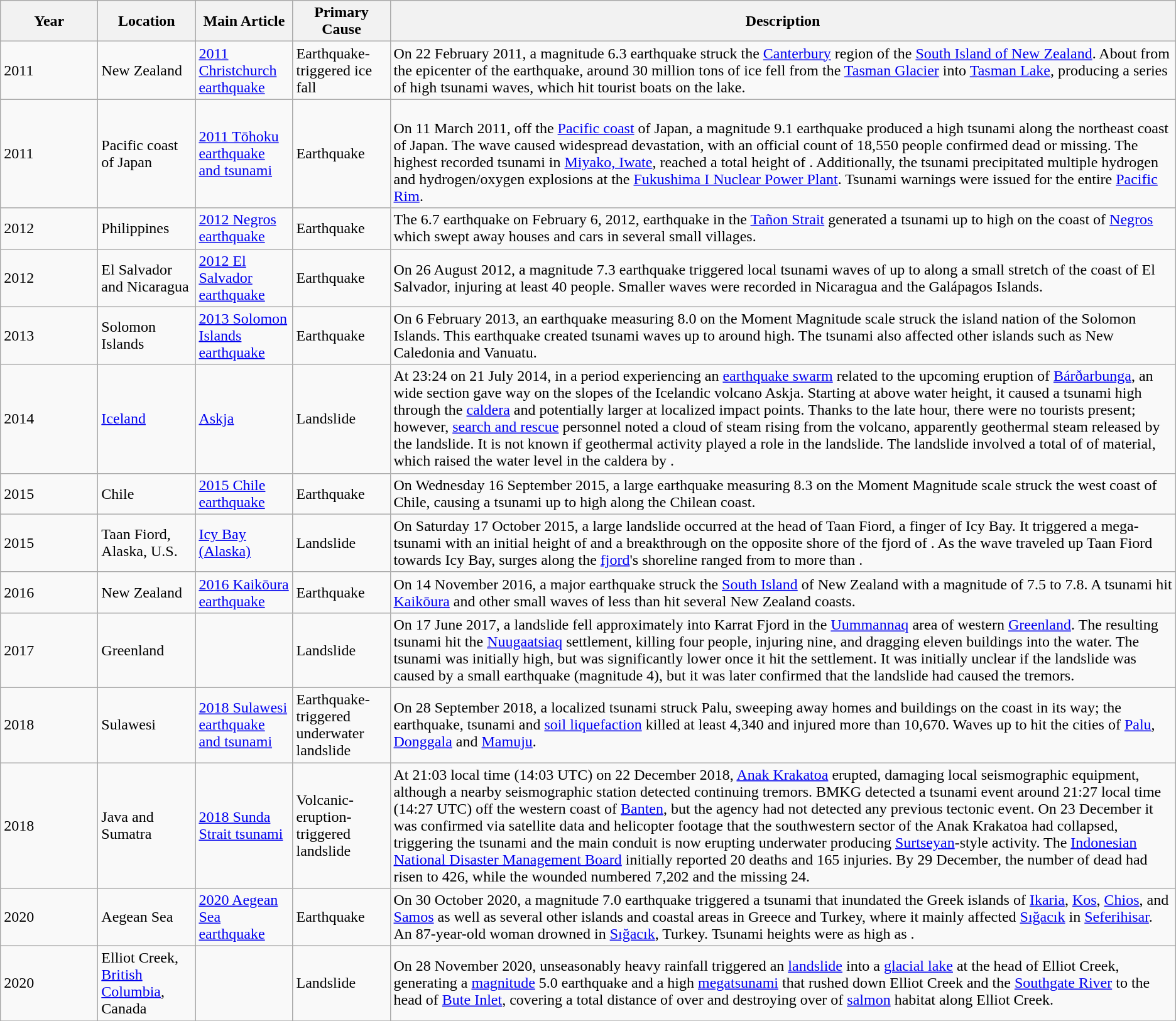<table class="wikitable sortable">
<tr>
<th style="width:6em;">Year</th>
<th style="width:6em;">Location</th>
<th style="width:6em;">Main Article</th>
<th style="width:6em;">Primary Cause</th>
<th>Description</th>
</tr>
<tr>
<td>2011</td>
<td>New Zealand</td>
<td><a href='#'>2011 Christchurch earthquake</a></td>
<td>Earthquake-triggered ice fall</td>
<td>On 22 February 2011, a magnitude 6.3 earthquake struck the <a href='#'>Canterbury</a> region of the <a href='#'>South Island of New Zealand</a>. About  from the epicenter of the earthquake, around 30 million tons of ice fell from the <a href='#'>Tasman Glacier</a> into <a href='#'>Tasman Lake</a>, producing a series of  high tsunami waves, which hit tourist boats on the lake.</td>
</tr>
<tr>
<td>2011</td>
<td>Pacific coast of Japan</td>
<td><a href='#'>2011 Tōhoku earthquake and tsunami</a></td>
<td>Earthquake</td>
<td><br>On 11 March 2011, off the <a href='#'>Pacific coast</a> of Japan, a magnitude 9.1 earthquake produced a  high tsunami along the northeast coast of Japan. The wave caused widespread devastation, with an official count of 18,550 people confirmed dead or missing. The highest recorded tsunami in <a href='#'>Miyako, Iwate</a>, reached a total height of . Additionally, the tsunami precipitated multiple hydrogen and hydrogen/oxygen explosions at the <a href='#'>Fukushima I Nuclear Power Plant</a>. Tsunami warnings were issued for the entire <a href='#'>Pacific Rim</a>.</td>
</tr>
<tr>
<td>2012</td>
<td>Philippines</td>
<td><a href='#'>2012 Negros earthquake</a></td>
<td>Earthquake</td>
<td>The 6.7 earthquake on February 6, 2012, earthquake in the <a href='#'>Tañon Strait</a> generated a tsunami up to  high on the coast of <a href='#'>Negros</a> which swept away houses and cars in several small villages.</td>
</tr>
<tr>
<td>2012</td>
<td>El Salvador and Nicaragua</td>
<td><a href='#'>2012 El Salvador earthquake</a></td>
<td>Earthquake</td>
<td>On 26 August 2012, a magnitude 7.3 earthquake triggered local tsunami waves of up to  along a small stretch of the coast of El Salvador, injuring at least 40 people. Smaller waves were recorded in Nicaragua and the Galápagos Islands.</td>
</tr>
<tr>
<td>2013</td>
<td>Solomon Islands</td>
<td><a href='#'>2013 Solomon Islands earthquake</a></td>
<td>Earthquake</td>
<td>On 6 February 2013, an earthquake measuring 8.0 on the Moment Magnitude scale struck the island nation of the Solomon Islands. This earthquake created tsunami waves up to around  high. The tsunami also affected other islands such as New Caledonia and Vanuatu.</td>
</tr>
<tr>
<td>2014</td>
<td><a href='#'>Iceland</a></td>
<td><a href='#'>Askja</a></td>
<td>Landslide</td>
<td>At 23:24 on 21 July 2014, in a period experiencing an <a href='#'>earthquake swarm</a> related to the upcoming eruption of <a href='#'>Bárðarbunga</a>, an  wide section gave way on the slopes of the Icelandic volcano Askja. Starting at  above water height, it caused a tsunami  high through the <a href='#'>caldera</a> and potentially larger at localized impact points. Thanks to the late hour, there were no tourists present; however, <a href='#'>search and rescue</a> personnel noted a cloud of steam rising from the volcano, apparently geothermal steam released by the landslide. It is not known if geothermal activity played a role in the landslide. The landslide involved a total of  of material, which raised the water level in the caldera by .</td>
</tr>
<tr>
<td>2015</td>
<td>Chile</td>
<td><a href='#'>2015 Chile earthquake</a></td>
<td>Earthquake</td>
<td>On Wednesday 16 September 2015, a large earthquake measuring 8.3 on the Moment Magnitude scale struck the west coast of Chile, causing a tsunami up to  high along the Chilean coast.</td>
</tr>
<tr>
<td>2015</td>
<td>Taan Fiord, Alaska, U.S.</td>
<td><a href='#'>Icy Bay (Alaska)</a></td>
<td>Landslide</td>
<td>On Saturday 17 October 2015, a large landslide occurred at the head of Taan Fiord, a finger of Icy Bay. It triggered a mega-tsunami with an initial height of  and a breakthrough on the opposite shore of the fjord of . As the wave traveled up Taan Fiord towards Icy Bay, surges along the <a href='#'>fjord</a>'s shoreline ranged from  to more than .</td>
</tr>
<tr>
<td>2016</td>
<td>New Zealand</td>
<td><a href='#'>2016 Kaikōura earthquake</a></td>
<td>Earthquake</td>
<td>On 14 November 2016, a major earthquake struck the <a href='#'>South Island</a> of New Zealand with a magnitude of 7.5 to 7.8. A  tsunami hit <a href='#'>Kaikōura</a> and other small waves of less than  hit several New Zealand coasts.</td>
</tr>
<tr>
<td>2017</td>
<td>Greenland</td>
<td></td>
<td>Landslide</td>
<td>On 17 June 2017, a  landslide fell approximately  into Karrat Fjord in the <a href='#'>Uummannaq</a> area of western <a href='#'>Greenland</a>. The resulting tsunami hit the <a href='#'>Nuugaatsiaq</a> settlement, killing four people, injuring nine, and dragging eleven buildings into the water. The tsunami was initially  high, but was significantly lower once it hit the settlement. It was initially unclear if the landslide was caused by a small earthquake (magnitude 4), but it was later confirmed that the landslide had caused the tremors.</td>
</tr>
<tr>
<td>2018</td>
<td>Sulawesi</td>
<td><a href='#'>2018 Sulawesi earthquake and tsunami</a></td>
<td>Earthquake-triggered underwater landslide</td>
<td>On 28 September 2018, a localized tsunami struck Palu, sweeping away homes and buildings on the coast in its way; the earthquake, tsunami and <a href='#'>soil liquefaction</a> killed at least 4,340 and injured more than 10,670. Waves up to  hit the cities of <a href='#'>Palu</a>, <a href='#'>Donggala</a> and <a href='#'>Mamuju</a>.</td>
</tr>
<tr>
<td>2018</td>
<td>Java and Sumatra</td>
<td><a href='#'>2018 Sunda Strait tsunami</a></td>
<td>Volcanic-eruption-triggered landslide</td>
<td>At 21:03 local time (14:03 UTC) on 22 December 2018, <a href='#'>Anak Krakatoa</a> erupted, damaging local seismographic equipment, although a nearby seismographic station detected continuing tremors. BMKG detected a tsunami event around 21:27 local time (14:27 UTC) off the western coast of <a href='#'>Banten</a>, but the agency had not detected any previous tectonic event. On 23 December it was confirmed via satellite data and helicopter footage that the southwestern sector of the Anak Krakatoa had collapsed, triggering the tsunami and the main conduit is now erupting underwater producing <a href='#'>Surtseyan</a>-style activity. The <a href='#'>Indonesian National Disaster Management Board</a> initially reported 20 deaths and 165 injuries. By 29 December, the number of dead had risen to 426, while the wounded numbered 7,202 and the missing 24.</td>
</tr>
<tr>
<td>2020</td>
<td>Aegean Sea</td>
<td><a href='#'>2020 Aegean Sea earthquake</a></td>
<td>Earthquake</td>
<td>On 30 October 2020, a magnitude 7.0 earthquake triggered a tsunami that inundated the Greek islands of <a href='#'>Ikaria</a>, <a href='#'>Kos</a>, <a href='#'>Chios</a>, and <a href='#'>Samos</a> as well as several other islands and coastal areas in Greece and Turkey, where it mainly affected <a href='#'>Sığacık</a> in <a href='#'>Seferihisar</a>. An 87-year-old woman drowned in <a href='#'>Sığacık</a>, Turkey. Tsunami heights were as high as .</td>
</tr>
<tr>
<td>2020</td>
<td>Elliot Creek, <a href='#'>British Columbia</a>, Canada</td>
<td></td>
<td>Landslide</td>
<td>On 28 November 2020, unseasonably heavy rainfall triggered an  <a href='#'>landslide</a> into a <a href='#'>glacial lake</a> at the head of Elliot Creek, generating a <a href='#'>magnitude</a> 5.0 earthquake and a  high <a href='#'>megatsunami</a> that rushed down Elliot Creek and the <a href='#'>Southgate River</a> to the head of <a href='#'>Bute Inlet</a>, covering a total distance of over  and destroying over  of <a href='#'>salmon</a> habitat along Elliot Creek.</td>
</tr>
<tr>
</tr>
</table>
